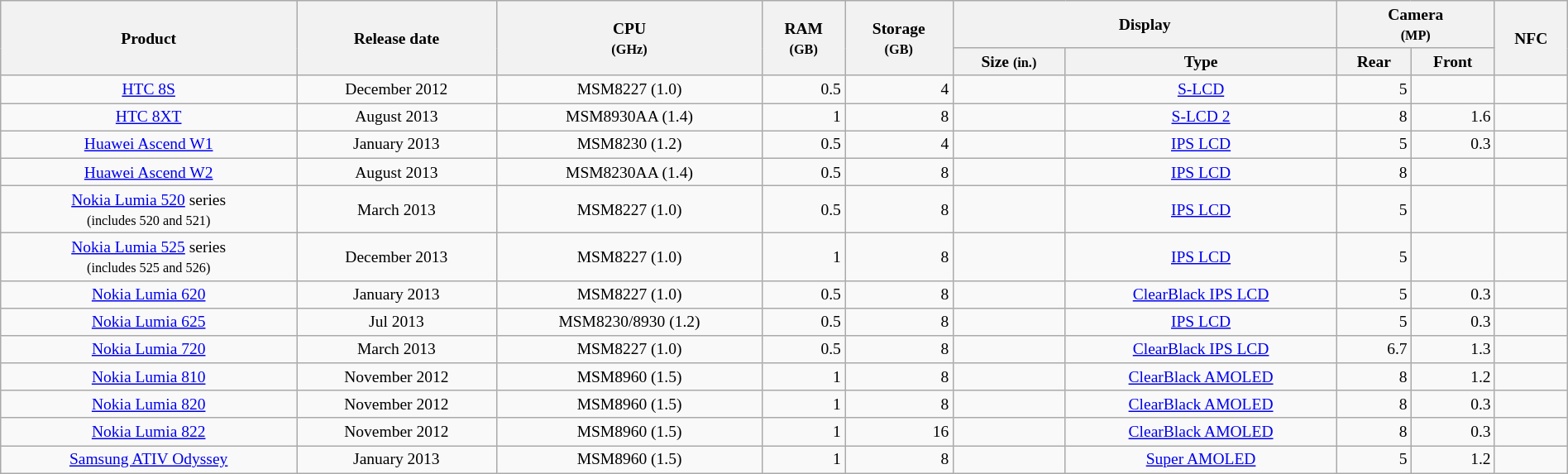<table class="wikitable sortable" style="font-size: small; text-align: center; width: 100%;">
<tr>
<th rowspan="2">Product</th>
<th rowspan="2">Release date</th>
<th rowspan="2">CPU<br><small>(GHz)</small></th>
<th rowspan="2">RAM<br><small>(GB)</small></th>
<th rowspan="2">Storage<br><small>(GB)</small></th>
<th colspan="2">Display</th>
<th colspan="2">Camera<br><small>(MP)</small></th>
<th rowspan="2">NFC</th>
</tr>
<tr>
<th>Size <small>(in.)</small></th>
<th>Type</th>
<th>Rear</th>
<th>Front</th>
</tr>
<tr>
<td><a href='#'>HTC 8S</a></td>
<td>December 2012</td>
<td>MSM8227 (1.0)</td>
<td align="right">0.5</td>
<td align="right">4</td>
<td align="right"></td>
<td><a href='#'>S-LCD</a></td>
<td align="right">5</td>
<td></td>
<td></td>
</tr>
<tr>
<td><a href='#'> HTC 8XT</a></td>
<td>August 2013</td>
<td>MSM8930AA (1.4)</td>
<td align="right">1</td>
<td align="right">8</td>
<td align="right"></td>
<td><a href='#'>S-LCD 2</a></td>
<td align="right">8</td>
<td align="right">1.6</td>
<td></td>
</tr>
<tr>
<td><a href='#'>Huawei Ascend W1</a></td>
<td>January 2013</td>
<td>MSM8230 (1.2)</td>
<td align="right">0.5</td>
<td align="right">4</td>
<td align="right"></td>
<td><a href='#'>IPS LCD</a></td>
<td align="right">5</td>
<td align="right">0.3</td>
<td></td>
</tr>
<tr>
<td><a href='#'>Huawei Ascend W2</a></td>
<td>August 2013</td>
<td>MSM8230AA (1.4)</td>
<td align="right">0.5</td>
<td align="right">8</td>
<td align="right"></td>
<td><a href='#'>IPS LCD</a></td>
<td align="right">8</td>
<td></td>
<td></td>
</tr>
<tr>
<td><a href='#'>Nokia Lumia 520</a> series <br> <small>(includes 520 and 521)</small></td>
<td>March 2013</td>
<td>MSM8227 (1.0)</td>
<td align="right">0.5</td>
<td align="right">8</td>
<td align="right"></td>
<td><a href='#'>IPS LCD</a></td>
<td align="right">5</td>
<td></td>
<td></td>
</tr>
<tr>
<td><a href='#'>Nokia Lumia 525</a> series <br> <small>(includes 525 and 526)</small> <br></td>
<td>December 2013</td>
<td>MSM8227 (1.0)</td>
<td align="right">1</td>
<td align="right">8</td>
<td align="right"></td>
<td><a href='#'>IPS LCD</a></td>
<td align="right">5</td>
<td></td>
<td></td>
</tr>
<tr>
<td><a href='#'>Nokia Lumia 620</a></td>
<td>January 2013</td>
<td>MSM8227 (1.0)</td>
<td align="right">0.5</td>
<td align="right">8</td>
<td align="right"></td>
<td><a href='#'>ClearBlack IPS LCD</a></td>
<td align="right">5</td>
<td align="right">0.3</td>
<td></td>
</tr>
<tr>
<td><a href='#'>Nokia Lumia 625</a></td>
<td>Jul 2013</td>
<td>MSM8230/8930 (1.2)</td>
<td align="right">0.5</td>
<td align="right">8</td>
<td align="right"></td>
<td><a href='#'>IPS LCD</a></td>
<td align="right">5</td>
<td align="right">0.3</td>
<td></td>
</tr>
<tr>
<td><a href='#'>Nokia Lumia 720</a></td>
<td>March 2013</td>
<td>MSM8227 (1.0)</td>
<td align="right">0.5</td>
<td align="right">8</td>
<td align="right"></td>
<td><a href='#'>ClearBlack IPS LCD</a></td>
<td align="right">6.7</td>
<td align="right">1.3</td>
<td></td>
</tr>
<tr>
<td><a href='#'>Nokia Lumia 810</a></td>
<td>November 2012</td>
<td>MSM8960 (1.5)</td>
<td align="right">1</td>
<td align="right">8</td>
<td align="right"></td>
<td><a href='#'>ClearBlack AMOLED</a></td>
<td align="right">8</td>
<td align="right">1.2</td>
<td></td>
</tr>
<tr>
<td><a href='#'>Nokia Lumia 820</a></td>
<td>November 2012</td>
<td>MSM8960 (1.5)</td>
<td align="right">1</td>
<td align="right">8</td>
<td align="right"></td>
<td><a href='#'>ClearBlack AMOLED</a></td>
<td align="right">8</td>
<td align="right">0.3</td>
<td></td>
</tr>
<tr>
<td><a href='#'>Nokia Lumia 822</a></td>
<td>November 2012</td>
<td>MSM8960 (1.5)</td>
<td align="right">1</td>
<td align="right">16</td>
<td align="right"></td>
<td><a href='#'>ClearBlack AMOLED</a></td>
<td align="right">8</td>
<td align="right">0.3</td>
<td></td>
</tr>
<tr>
<td><a href='#'>Samsung ATIV Odyssey</a></td>
<td>January 2013</td>
<td>MSM8960 (1.5)</td>
<td align="right">1</td>
<td align="right">8</td>
<td align="right"></td>
<td><a href='#'>Super AMOLED</a></td>
<td align="right">5</td>
<td align="right">1.2</td>
<td></td>
</tr>
</table>
